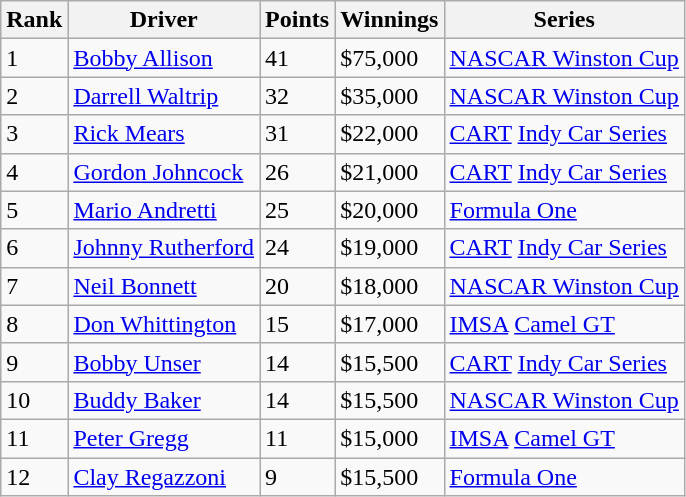<table class="wikitable">
<tr>
<th><strong>Rank</strong></th>
<th><strong>Driver</strong></th>
<th><strong>Points</strong></th>
<th><strong>Winnings</strong></th>
<th><strong>Series</strong></th>
</tr>
<tr>
<td>1</td>
<td> <a href='#'>Bobby Allison</a></td>
<td>41</td>
<td>$75,000</td>
<td><a href='#'>NASCAR Winston Cup</a></td>
</tr>
<tr>
<td>2</td>
<td> <a href='#'>Darrell Waltrip</a></td>
<td>32</td>
<td>$35,000</td>
<td><a href='#'>NASCAR Winston Cup</a></td>
</tr>
<tr>
<td>3</td>
<td> <a href='#'>Rick Mears</a></td>
<td>31</td>
<td>$22,000</td>
<td><a href='#'>CART</a> <a href='#'>Indy Car Series</a></td>
</tr>
<tr>
<td>4</td>
<td> <a href='#'>Gordon Johncock</a></td>
<td>26</td>
<td>$21,000</td>
<td><a href='#'>CART</a> <a href='#'>Indy Car Series</a></td>
</tr>
<tr>
<td>5</td>
<td> <a href='#'>Mario Andretti</a></td>
<td>25</td>
<td>$20,000</td>
<td><a href='#'>Formula One</a></td>
</tr>
<tr>
<td>6</td>
<td> <a href='#'>Johnny Rutherford</a></td>
<td>24</td>
<td>$19,000</td>
<td><a href='#'>CART</a> <a href='#'>Indy Car Series</a></td>
</tr>
<tr>
<td>7</td>
<td> <a href='#'>Neil Bonnett</a></td>
<td>20</td>
<td>$18,000</td>
<td><a href='#'>NASCAR Winston Cup</a></td>
</tr>
<tr>
<td>8</td>
<td> <a href='#'>Don Whittington</a></td>
<td>15</td>
<td>$17,000</td>
<td><a href='#'>IMSA</a> <a href='#'>Camel GT</a></td>
</tr>
<tr>
<td>9</td>
<td> <a href='#'>Bobby Unser</a></td>
<td>14</td>
<td>$15,500</td>
<td><a href='#'>CART</a> <a href='#'>Indy Car Series</a></td>
</tr>
<tr>
<td>10</td>
<td> <a href='#'>Buddy Baker</a></td>
<td>14</td>
<td>$15,500</td>
<td><a href='#'>NASCAR Winston Cup</a></td>
</tr>
<tr>
<td>11</td>
<td> <a href='#'>Peter Gregg</a></td>
<td>11</td>
<td>$15,000</td>
<td><a href='#'>IMSA</a> <a href='#'>Camel GT</a></td>
</tr>
<tr>
<td>12</td>
<td> <a href='#'>Clay Regazzoni</a></td>
<td>9</td>
<td>$15,500</td>
<td><a href='#'>Formula One</a></td>
</tr>
</table>
